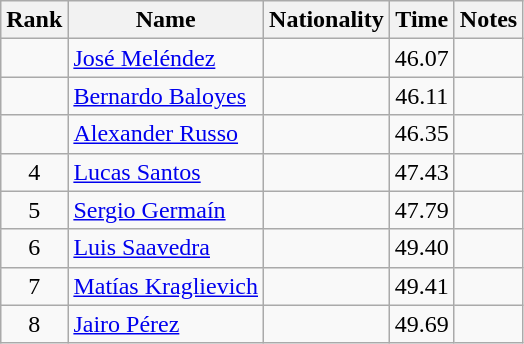<table class="wikitable sortable" style="text-align:center">
<tr>
<th>Rank</th>
<th>Name</th>
<th>Nationality</th>
<th>Time</th>
<th>Notes</th>
</tr>
<tr>
<td align=center></td>
<td align=left><a href='#'>José Meléndez</a></td>
<td align=left></td>
<td>46.07</td>
<td></td>
</tr>
<tr>
<td align=center></td>
<td align=left><a href='#'>Bernardo Baloyes</a></td>
<td align=left></td>
<td>46.11</td>
<td></td>
</tr>
<tr>
<td align=center></td>
<td align=left><a href='#'>Alexander Russo</a></td>
<td align=left></td>
<td>46.35</td>
<td></td>
</tr>
<tr>
<td align=center>4</td>
<td align=left><a href='#'>Lucas Santos</a></td>
<td align=left></td>
<td>47.43</td>
<td></td>
</tr>
<tr>
<td align=center>5</td>
<td align=left><a href='#'>Sergio Germaín</a></td>
<td align=left></td>
<td>47.79</td>
<td></td>
</tr>
<tr>
<td align=center>6</td>
<td align=left><a href='#'>Luis Saavedra</a></td>
<td align=left></td>
<td>49.40</td>
<td></td>
</tr>
<tr>
<td align=center>7</td>
<td align=left><a href='#'>Matías Kraglievich</a></td>
<td align=left></td>
<td>49.41</td>
<td></td>
</tr>
<tr>
<td align=center>8</td>
<td align=left><a href='#'>Jairo Pérez</a></td>
<td align=left></td>
<td>49.69</td>
<td></td>
</tr>
</table>
